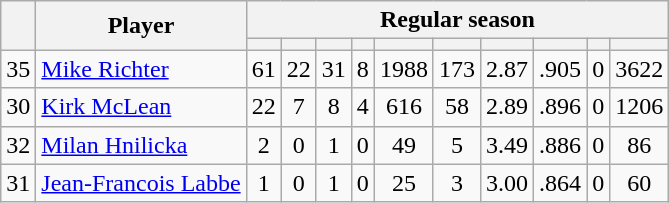<table class="wikitable plainrowheaders" style="text-align:center;">
<tr>
<th scope="col" rowspan="2"></th>
<th scope="col" rowspan="2">Player</th>
<th scope=colgroup colspan=10>Regular season</th>
</tr>
<tr>
<th scope="col"></th>
<th scope="col"></th>
<th scope="col"></th>
<th scope="col"></th>
<th scope="col"></th>
<th scope="col"></th>
<th scope="col"></th>
<th scope="col"></th>
<th scope="col"></th>
<th scope="col"></th>
</tr>
<tr>
<td scope="row">35</td>
<td align="left"><a href='#'>Mike Richter</a></td>
<td>61</td>
<td>22</td>
<td>31</td>
<td>8</td>
<td>1988</td>
<td>173</td>
<td>2.87</td>
<td>.905</td>
<td>0</td>
<td>3622</td>
</tr>
<tr>
<td scope="row">30</td>
<td align="left"><a href='#'>Kirk McLean</a></td>
<td>22</td>
<td>7</td>
<td>8</td>
<td>4</td>
<td>616</td>
<td>58</td>
<td>2.89</td>
<td>.896</td>
<td>0</td>
<td>1206</td>
</tr>
<tr>
<td scope="row">32</td>
<td align="left"><a href='#'>Milan Hnilicka</a></td>
<td>2</td>
<td>0</td>
<td>1</td>
<td>0</td>
<td>49</td>
<td>5</td>
<td>3.49</td>
<td>.886</td>
<td>0</td>
<td>86</td>
</tr>
<tr>
<td scope="row">31</td>
<td align="left"><a href='#'>Jean-Francois Labbe</a></td>
<td>1</td>
<td>0</td>
<td>1</td>
<td>0</td>
<td>25</td>
<td>3</td>
<td>3.00</td>
<td>.864</td>
<td>0</td>
<td>60</td>
</tr>
</table>
